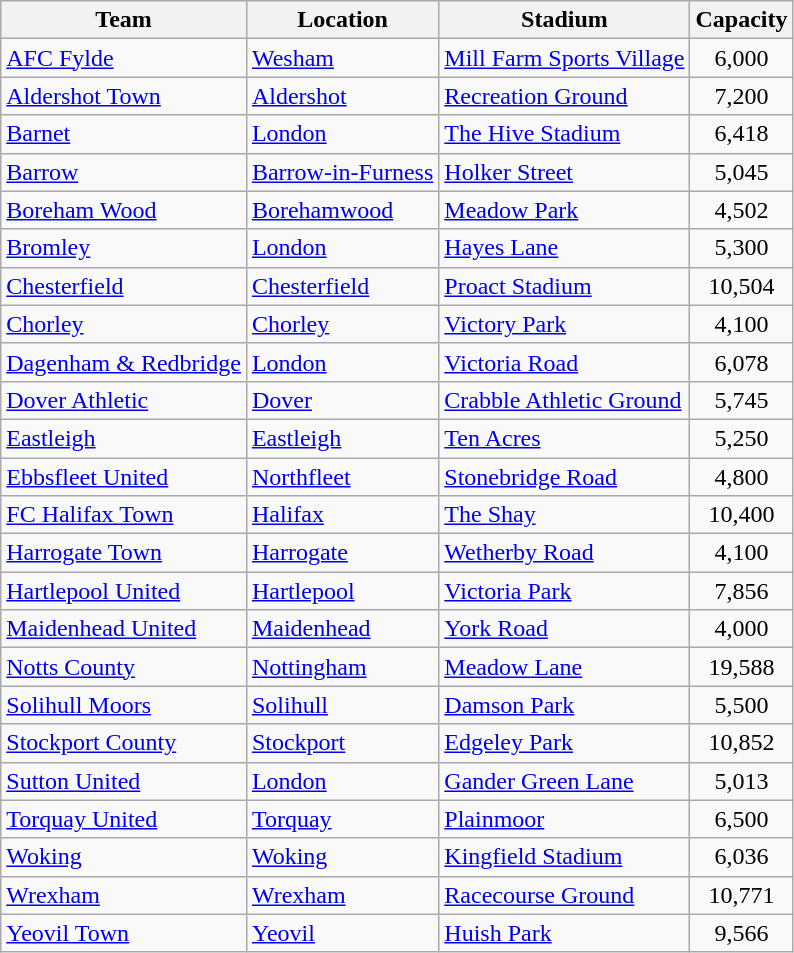<table class="wikitable sortable">
<tr>
<th>Team</th>
<th>Location</th>
<th>Stadium</th>
<th>Capacity</th>
</tr>
<tr>
<td><a href='#'>AFC Fylde</a></td>
<td><a href='#'>Wesham</a></td>
<td><a href='#'>Mill Farm Sports Village</a></td>
<td align="center">6,000</td>
</tr>
<tr>
<td><a href='#'>Aldershot Town</a></td>
<td><a href='#'>Aldershot</a></td>
<td><a href='#'>Recreation Ground</a></td>
<td align="center">7,200</td>
</tr>
<tr>
<td><a href='#'>Barnet</a></td>
<td><a href='#'>London</a> </td>
<td><a href='#'>The Hive Stadium</a></td>
<td align="center">6,418</td>
</tr>
<tr>
<td><a href='#'>Barrow</a></td>
<td><a href='#'>Barrow-in-Furness</a></td>
<td><a href='#'>Holker Street</a></td>
<td align="center">5,045</td>
</tr>
<tr>
<td><a href='#'>Boreham Wood</a></td>
<td><a href='#'>Borehamwood</a></td>
<td><a href='#'>Meadow Park</a></td>
<td align="center">4,502</td>
</tr>
<tr>
<td><a href='#'>Bromley</a></td>
<td><a href='#'>London</a> </td>
<td><a href='#'>Hayes Lane</a></td>
<td align="center">5,300</td>
</tr>
<tr>
<td><a href='#'>Chesterfield</a></td>
<td><a href='#'>Chesterfield</a></td>
<td><a href='#'>Proact Stadium</a></td>
<td align="center">10,504</td>
</tr>
<tr>
<td><a href='#'>Chorley</a></td>
<td><a href='#'>Chorley</a></td>
<td><a href='#'>Victory Park</a></td>
<td align="center">4,100</td>
</tr>
<tr>
<td><a href='#'>Dagenham & Redbridge</a></td>
<td><a href='#'>London</a> </td>
<td><a href='#'>Victoria Road</a></td>
<td align="center">6,078</td>
</tr>
<tr>
<td><a href='#'>Dover Athletic</a></td>
<td><a href='#'>Dover</a></td>
<td><a href='#'>Crabble Athletic Ground</a></td>
<td align="center">5,745</td>
</tr>
<tr>
<td><a href='#'>Eastleigh</a></td>
<td><a href='#'>Eastleigh</a></td>
<td><a href='#'>Ten Acres</a></td>
<td align="center">5,250</td>
</tr>
<tr>
<td><a href='#'>Ebbsfleet United</a></td>
<td><a href='#'>Northfleet</a></td>
<td><a href='#'>Stonebridge Road</a></td>
<td align="center">4,800</td>
</tr>
<tr>
<td><a href='#'>FC Halifax Town</a></td>
<td><a href='#'>Halifax</a></td>
<td><a href='#'>The Shay</a></td>
<td align="center">10,400</td>
</tr>
<tr>
<td><a href='#'>Harrogate Town</a></td>
<td><a href='#'>Harrogate</a></td>
<td><a href='#'>Wetherby Road</a></td>
<td align="center">4,100</td>
</tr>
<tr>
<td><a href='#'>Hartlepool United</a></td>
<td><a href='#'>Hartlepool</a></td>
<td><a href='#'>Victoria Park</a></td>
<td align="center">7,856</td>
</tr>
<tr>
<td><a href='#'>Maidenhead United</a></td>
<td><a href='#'>Maidenhead</a></td>
<td><a href='#'>York Road</a></td>
<td align="center">4,000</td>
</tr>
<tr>
<td><a href='#'>Notts County</a></td>
<td><a href='#'>Nottingham</a></td>
<td><a href='#'>Meadow Lane</a></td>
<td align="center">19,588</td>
</tr>
<tr>
<td><a href='#'>Solihull Moors</a></td>
<td><a href='#'>Solihull</a></td>
<td><a href='#'>Damson Park</a></td>
<td align="center">5,500</td>
</tr>
<tr>
<td><a href='#'>Stockport County</a></td>
<td><a href='#'>Stockport</a></td>
<td><a href='#'>Edgeley Park</a></td>
<td align="center">10,852</td>
</tr>
<tr>
<td><a href='#'>Sutton United</a></td>
<td><a href='#'>London</a> </td>
<td><a href='#'>Gander Green Lane</a></td>
<td align="center">5,013</td>
</tr>
<tr>
<td><a href='#'>Torquay United</a></td>
<td><a href='#'>Torquay</a></td>
<td><a href='#'>Plainmoor</a></td>
<td align="center">6,500</td>
</tr>
<tr>
<td><a href='#'>Woking</a></td>
<td><a href='#'>Woking</a></td>
<td><a href='#'>Kingfield Stadium</a></td>
<td align="center">6,036</td>
</tr>
<tr>
<td><a href='#'>Wrexham</a></td>
<td><a href='#'>Wrexham</a></td>
<td><a href='#'>Racecourse Ground</a></td>
<td align="center">10,771</td>
</tr>
<tr>
<td><a href='#'>Yeovil Town</a></td>
<td><a href='#'>Yeovil</a></td>
<td><a href='#'>Huish Park</a></td>
<td align="center">9,566</td>
</tr>
</table>
